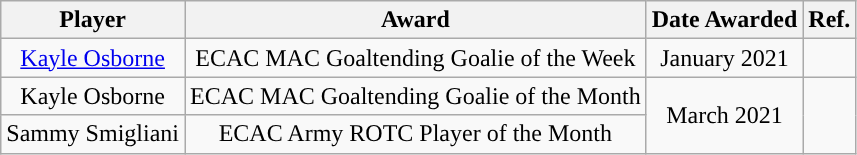<table class="wikitable sortable sortable" style="text-align: center">
<tr align=center>
<th>Player</th>
<th>Award</th>
<th>Date Awarded</th>
<th>Ref.</th>
</tr>
<tr>
<td><a href='#'>Kayle Osborne</a></td>
<td>ECAC MAC Goaltending Goalie of the Week</td>
<td>January 2021</td>
<td></td>
</tr>
<tr>
<td>Kayle Osborne</td>
<td>ECAC MAC Goaltending Goalie of the Month</td>
<td rowspan="2">March 2021</td>
<td rowspan="2"></td>
</tr>
<tr>
<td>Sammy Smigliani</td>
<td>ECAC Army ROTC Player of the Month</td>
</tr>
</table>
